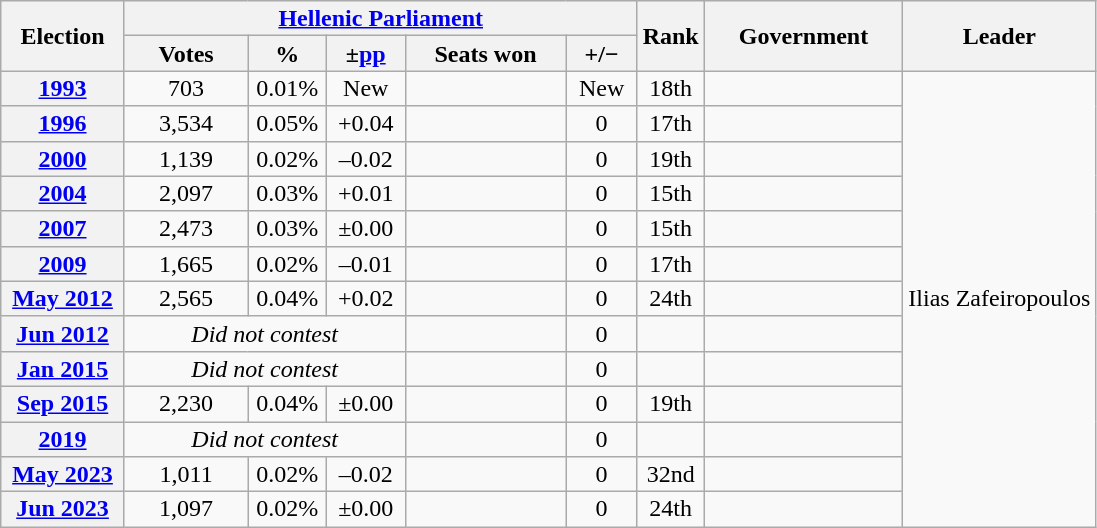<table class="wikitable" style="text-align:center; line-height:16px;">
<tr>
<th rowspan="2" style="width:75px;">Election</th>
<th colspan="5"><a href='#'>Hellenic Parliament</a></th>
<th rowspan="2" style="width:30px;">Rank</th>
<th rowspan="2" style="width:125px;">Government</th>
<th rowspan="2">Leader</th>
</tr>
<tr>
<th style="width:75px;">Votes</th>
<th style="width:45px;">%</th>
<th style="width:45px;">±<a href='#'>pp</a></th>
<th style="width:100px;">Seats won</th>
<th style="width:40px;">+/−</th>
</tr>
<tr>
<th><a href='#'>1993</a></th>
<td>703</td>
<td>0.01%</td>
<td>New</td>
<td></td>
<td>New</td>
<td>18th</td>
<td></td>
<td rowspan=13>Ilias Zafeiropoulos</td>
</tr>
<tr>
<th><a href='#'>1996</a></th>
<td>3,534</td>
<td>0.05%</td>
<td>+0.04</td>
<td></td>
<td> 0</td>
<td>17th</td>
<td></td>
</tr>
<tr>
<th><a href='#'>2000</a></th>
<td>1,139</td>
<td>0.02%</td>
<td>–0.02</td>
<td></td>
<td> 0</td>
<td>19th</td>
<td></td>
</tr>
<tr>
<th><a href='#'>2004</a></th>
<td>2,097</td>
<td>0.03%</td>
<td>+0.01</td>
<td></td>
<td> 0</td>
<td>15th</td>
<td></td>
</tr>
<tr>
<th><a href='#'>2007</a></th>
<td>2,473</td>
<td>0.03%</td>
<td>±0.00</td>
<td></td>
<td> 0</td>
<td>15th</td>
<td></td>
</tr>
<tr>
<th><a href='#'>2009</a></th>
<td>1,665</td>
<td>0.02%</td>
<td>–0.01</td>
<td></td>
<td> 0</td>
<td>17th</td>
<td></td>
</tr>
<tr>
<th><a href='#'>May 2012</a></th>
<td>2,565</td>
<td>0.04%</td>
<td>+0.02</td>
<td></td>
<td> 0</td>
<td>24th</td>
<td></td>
</tr>
<tr>
<th><a href='#'>Jun 2012</a></th>
<td colspan=3><em>Did not contest</em></td>
<td></td>
<td> 0</td>
<td></td>
<td></td>
</tr>
<tr>
<th><a href='#'>Jan 2015</a></th>
<td colspan=3><em>Did not contest</em></td>
<td></td>
<td> 0</td>
<td></td>
<td></td>
</tr>
<tr>
<th><a href='#'>Sep 2015</a></th>
<td>2,230</td>
<td>0.04%</td>
<td>±0.00</td>
<td></td>
<td> 0</td>
<td>19th</td>
<td></td>
</tr>
<tr>
<th><a href='#'>2019</a></th>
<td colspan=3><em>Did not contest</em></td>
<td></td>
<td> 0</td>
<td></td>
<td></td>
</tr>
<tr>
<th><a href='#'>May 2023</a></th>
<td>1,011</td>
<td>0.02%</td>
<td>–0.02</td>
<td></td>
<td> 0</td>
<td>32nd</td>
<td></td>
</tr>
<tr>
<th><a href='#'>Jun 2023</a></th>
<td>1,097</td>
<td>0.02%</td>
<td>±0.00</td>
<td></td>
<td> 0</td>
<td>24th</td>
<td></td>
</tr>
</table>
